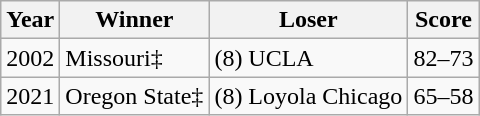<table class="wikitable">
<tr>
<th>Year</th>
<th>Winner</th>
<th>Loser</th>
<th>Score</th>
</tr>
<tr>
<td>2002</td>
<td>Missouri‡</td>
<td>(8) UCLA</td>
<td>82–73</td>
</tr>
<tr>
<td>2021</td>
<td>Oregon State‡</td>
<td>(8) Loyola Chicago</td>
<td>65–58</td>
</tr>
</table>
